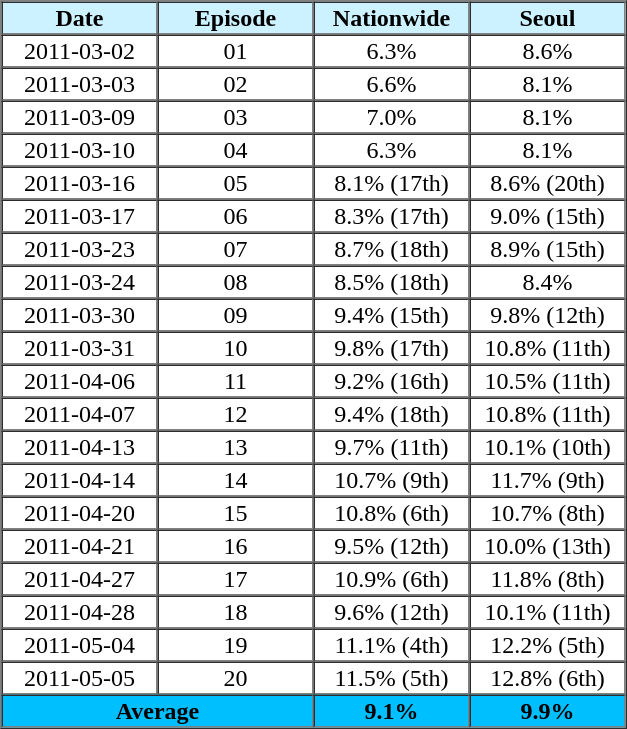<table border="1" cellpadding="1" cellspacing="0">
<tr>
<th width=100 bgcolor="#CCF2FF">Date</th>
<th width=100 bgcolor="#CCF2FF">Episode</th>
<th width=100 bgcolor="#CCF2FF">Nationwide</th>
<th width=100 bgcolor="#CCF2FF">Seoul</th>
</tr>
<tr align=center>
<td>2011-03-02</td>
<td>01</td>
<td>6.3%</td>
<td>8.6%</td>
</tr>
<tr align=center>
<td>2011-03-03</td>
<td>02</td>
<td>6.6%</td>
<td>8.1%</td>
</tr>
<tr align=center>
<td>2011-03-09</td>
<td>03</td>
<td>7.0%</td>
<td>8.1%</td>
</tr>
<tr align=center>
<td>2011-03-10</td>
<td>04</td>
<td>6.3%</td>
<td>8.1%</td>
</tr>
<tr align=center>
<td>2011-03-16</td>
<td>05</td>
<td>8.1% (17th)</td>
<td>8.6% (20th)</td>
</tr>
<tr align=center>
<td>2011-03-17</td>
<td>06</td>
<td>8.3% (17th)</td>
<td>9.0% (15th)</td>
</tr>
<tr align=center>
<td>2011-03-23</td>
<td>07</td>
<td>8.7% (18th)</td>
<td>8.9% (15th)</td>
</tr>
<tr align=center>
<td>2011-03-24</td>
<td>08</td>
<td>8.5% (18th)</td>
<td>8.4%</td>
</tr>
<tr align=center>
<td>2011-03-30</td>
<td>09</td>
<td>9.4% (15th)</td>
<td>9.8% (12th)</td>
</tr>
<tr align=center>
<td>2011-03-31</td>
<td>10</td>
<td>9.8% (17th)</td>
<td>10.8% (11th)</td>
</tr>
<tr align=center>
<td>2011-04-06</td>
<td>11</td>
<td>9.2% (16th)</td>
<td>10.5% (11th)</td>
</tr>
<tr align=center>
<td>2011-04-07</td>
<td>12</td>
<td>9.4% (18th)</td>
<td>10.8% (11th)</td>
</tr>
<tr align=center>
<td>2011-04-13</td>
<td>13</td>
<td>9.7% (11th)</td>
<td>10.1% (10th)</td>
</tr>
<tr align=center>
<td>2011-04-14</td>
<td>14</td>
<td>10.7% (9th)</td>
<td>11.7% (9th)</td>
</tr>
<tr align=center>
<td>2011-04-20</td>
<td>15</td>
<td>10.8% (6th)</td>
<td>10.7% (8th)</td>
</tr>
<tr align=center>
<td>2011-04-21</td>
<td>16</td>
<td>9.5% (12th)</td>
<td>10.0% (13th)</td>
</tr>
<tr align=center>
<td>2011-04-27</td>
<td>17</td>
<td>10.9% (6th)</td>
<td>11.8% (8th)</td>
</tr>
<tr align=center>
<td>2011-04-28</td>
<td>18</td>
<td>9.6% (12th)</td>
<td>10.1% (11th)</td>
</tr>
<tr align=center>
<td>2011-05-04</td>
<td>19</td>
<td>11.1% (4th)</td>
<td>12.2% (5th)</td>
</tr>
<tr align=center>
<td>2011-05-05</td>
<td>20</td>
<td>11.5% (5th)</td>
<td>12.8% (6th)</td>
</tr>
<tr align="center" style="background:#00BFFF;">
<th colspan=2>Average</th>
<th>9.1%</th>
<th>9.9%</th>
</tr>
</table>
